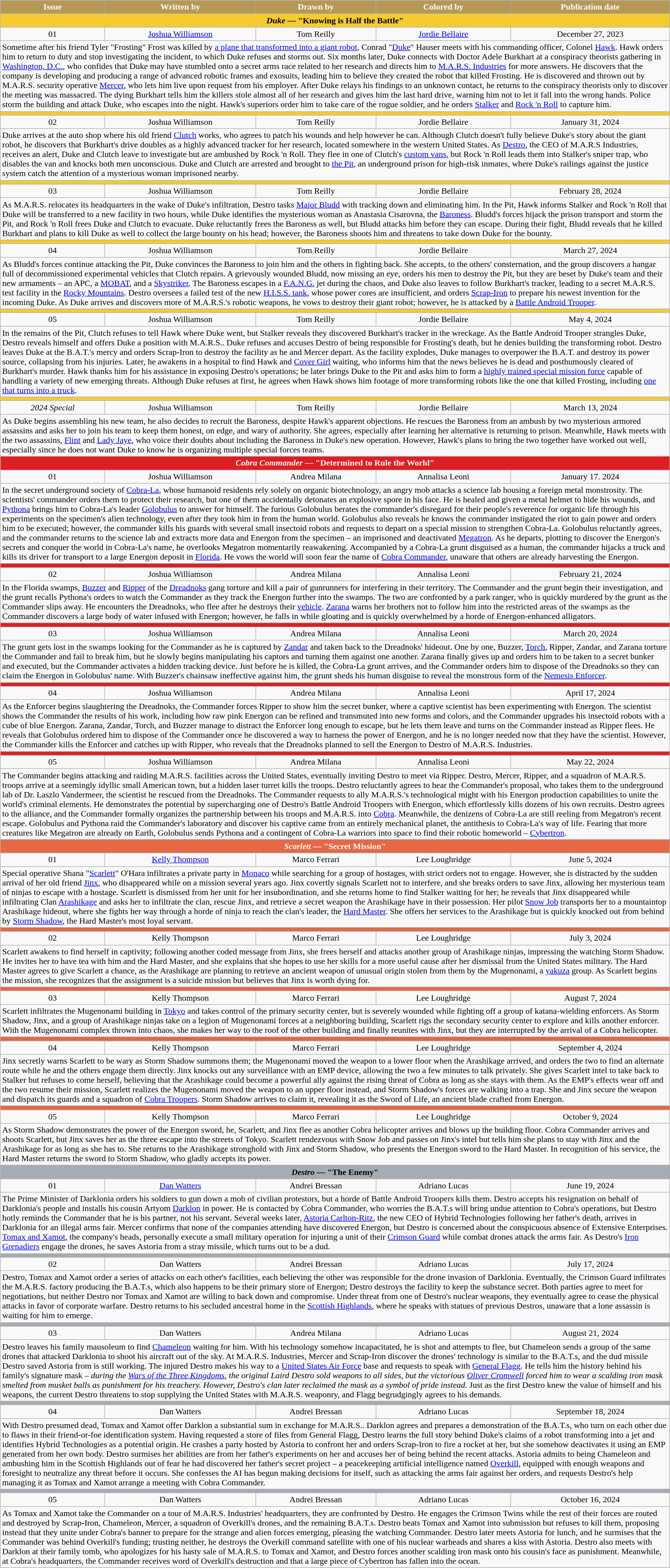<table class="wikitable" style="text-align: center;" width="100%;">
<tr>
<th style="background:#B59856; color:white">Issue</th>
<th style="background:#B59856; color:white">Written by</th>
<th style="background:#B59856; color:white">Drawn by</th>
<th style="background:#B59856; color:white">Colored by</th>
<th style="background:#B59856; color:white">Publication date</th>
</tr>
<tr>
<th colspan="5" style="background:#F6CB2F; color:black"><em>Duke</em> — "Knowing is Half the Battle"</th>
</tr>
<tr>
<td>01</td>
<td><a href='#'>Joshua Williamson</a></td>
<td>Tom Reilly</td>
<td><a href='#'>Jordie Bellaire</a></td>
<td>December 27, 2023</td>
</tr>
<tr>
<td colspan="5" style="text-align: left;">Sometime after his friend Tyler "Frosting" Frost was killed by <a href='#'>a plane that transformed into a giant robot</a>, Conrad "<a href='#'>Duke</a>" Hauser meets with his commanding officer, Colonel <a href='#'>Hawk</a>. Hawk orders him to return to duty and stop investigating the incident, to which Duke refuses and storms out. Six months later, Duke connects with Doctor Adele Burkhart at a conspiracy theorists gathering in <a href='#'>Washington, D.C.</a>, who confides that Duke may have stumbled onto a secret arms race related to her research and directs him to <a href='#'>M.A.R.S. Industries</a> for more answers. He discovers that the company is developing and producing a range of advanced robotic frames and exosuits, leading him to believe they created the robot that killed Frosting. He is discovered and thrown out by M.A.R.S. security operative <a href='#'>Mercer</a>, who lets him live upon request from his employer. After Duke relays his findings to an unknown contact, he returns to the conspiracy theorists only to discover the meeting was massacred. The dying Burkhart tells him the killers stole almost all of her research and gives him the last hard drive, warning him not to let it fall into the wrong hands. Police storm the building and attack Duke, who escapes into the night. Hawk's superiors order him to take care of the rogue soldier, and he orders <a href='#'>Stalker</a> and <a href='#'>Rock 'n Roll</a> to capture him.</td>
</tr>
<tr>
<th colspan="5" style="background:#F6CB2F"></th>
</tr>
<tr>
<td>02</td>
<td>Joshua Williamson</td>
<td>Tom Reilly</td>
<td>Jordie Bellaire</td>
<td>January 31, 2024</td>
</tr>
<tr>
<td colspan="5" style="text-align: left;">Duke arrives at the auto shop where his old friend <a href='#'>Clutch</a> works, who agrees to patch his wounds and help however he can. Although Clutch doesn't fully believe Duke's story about the giant robot, he discovers that Burkhart's drive doubles as a highly advanced tracker for her research, located somewhere in the western United States. As <a href='#'>Destro</a>, the CEO of M.A.R.S Industries, receives an alert, Duke and Clutch leave to investigate but are ambushed by Rock 'n Roll. They flee in one of Clutch's <a href='#'>custom vans</a>, but Rock 'n Roll leads them into Stalker's sniper trap, who disables the van and knocks both men unconscious. Duke and Clutch are arrested and brought to <a href='#'>the Pit</a>, an underground prison for high-risk inmates, where Duke's railings against the justice system catch the attention of a mysterious woman imprisoned nearby.</td>
</tr>
<tr>
<th colspan="5" style="background:#F6CB2F"></th>
</tr>
<tr>
<td>03</td>
<td>Joshua Williamson</td>
<td>Tom Reilly</td>
<td>Jordie Bellaire</td>
<td>February 28, 2024</td>
</tr>
<tr>
<td colspan="5" style="text-align: left;">As M.A.R.S. relocates its headquarters in the wake of Duke's infiltration, Destro tasks <a href='#'>Major Bludd</a> with tracking down and eliminating him. In the Pit, Hawk informs Stalker and Rock 'n Roll that Duke will be transferred to a new facility in two hours, while Duke identifies the mysterious woman as Anastasia Cisarovna, the <a href='#'>Baroness</a>. Bludd's forces hijack the prison transport and storm the Pit, and Rock 'n Roll frees Duke and Clutch to evacuate. Duke reluctantly frees the Baroness as well, but Bludd attacks him before they can escape. During their fight, Bludd reveals that he killed Burkhart and plans to kill Duke as well to collect the large bounty on his head; however, the Baroness shoots him and threatens to take down Duke for the bounty.</td>
</tr>
<tr>
<th colspan="5" style="background:#F6CB2F"></th>
</tr>
<tr>
<td>04</td>
<td>Joshua Williamson</td>
<td>Tom Reilly</td>
<td>Jordie Bellaire</td>
<td>March 27, 2024</td>
</tr>
<tr>
<td colspan="5" style="text-align: left;">As Bludd's forces continue attacking the Pit, Duke convinces the Baroness to join him and the others in fighting back. She accepts, to the others' consternation, and the group discovers a hangar full of decommissioned experimental vehicles that Clutch repairs. A grievously wounded Bludd, now missing an eye, orders his men to destroy the Pit, but they are beset by Duke's team and their new armaments – an APC, a <a href='#'>MOBAT</a>, and a <a href='#'>Skystriker</a>. The Baroness escapes in a <a href='#'>F.A.N.G.</a> jet during the chaos, and Duke also leaves to follow Burkhart's tracker, leading to a secret M.A.R.S. test facility in the <a href='#'>Rocky Mountains</a>. Destro oversees a failed test of the new <a href='#'>H.I.S.S. tank</a>, whose power cores are insufficient, and orders <a href='#'>Scrap-Iron</a> to prepare his newest invention for the incoming Duke. As Duke arrives and discovers more of M.A.R.S.'s robotic weapons, he vows to destroy their giant robot; however, he is attacked by a <a href='#'>Battle Android Trooper</a>.</td>
</tr>
<tr>
<th colspan="5" style="background:#F6CB2F"></th>
</tr>
<tr>
<td>05</td>
<td>Joshua Williamson</td>
<td>Tom Reilly</td>
<td>Jordie Bellaire</td>
<td>May 4, 2024</td>
</tr>
<tr>
<td colspan="5" style="text-align: left;">In the remains of the Pit, Clutch refuses to tell Hawk where Duke went, but Stalker reveals they discovered Burkhart's tracker in the wreckage. As the Battle Android Trooper strangles Duke, Destro reveals himself and offers Duke a position with M.A.R.S.. Duke refuses and accuses Destro of being responsible for Frosting's death, but he denies building the transforming robot. Destro leaves Duke at the B.A.T.'s mercy and orders Scrap-Iron to destroy the facility as he and Mercer depart. As the facility explodes, Duke manages to overpower the B.A.T. and destroy its power source, collapsing from his injuries. Later, he awakens in a hospital to find Hawk and <a href='#'>Cover Girl</a> waiting, who informs him that the news believes he is dead and posthumously cleared of Burkhart's murder. Hawk thanks him for his assistance in exposing Destro's operations; he later brings Duke to the Pit and asks him to form a <a href='#'>highly trained special mission force</a> capable of handling a variety of new emerging threats. Although Duke refuses at first, he agrees when Hawk shows him footage of more transforming robots like the one that killed Frosting, including <a href='#'>one that turns into a truck</a>.</td>
</tr>
<tr>
<th colspan="5" style="background:#F6CB2F"></th>
</tr>
<tr>
<td><em>2024 Special</em></td>
<td>Joshua Williamson</td>
<td>Tom Reilly</td>
<td>Jordie Bellaire</td>
<td>March 13, 2024</td>
</tr>
<tr>
<td colspan="5" style="text-align: left;">As Duke begins assembling his new team, he also decides to recruit the Baroness, despite Hawk's apparent objections. He rescues the Baroness from an ambush by two mysterious armored assassins and asks her to join his team to keep them honest, on edge, and wary of authority. She agrees, especially after learning her alternative is returning to prison. Meanwhile, Hawk meets with the two assassins, <a href='#'>Flint</a> and <a href='#'>Lady Jaye</a>, who voice their doubts about including the Baroness in Duke's new operation. However, Hawk's plans to bring the two together have worked out well, especially since he does not want Duke to know he is organizing multiple special forces teams.</td>
</tr>
<tr>
<th colspan="5" style="background:#DF1E23; color:white"><em>Cobra Commander</em> — "Determined to Rule the World"</th>
</tr>
<tr>
<td>01</td>
<td>Joshua Williamson</td>
<td>Andrea Milana</td>
<td>Annalisa Leoni</td>
<td>January 17. 2024</td>
</tr>
<tr>
<td colspan="5" style="text-align: left;">In the secret underground society of <a href='#'>Cobra-La</a>, whose humanoid residents rely solely on organic biotechnology, an angry mob attacks a science lab housing a foreign metal monstrosity. The scientists' commander orders them to protect their research, but one of them accidentally detonates an explosive spore in his face. He is healed and given a metal helmet to hide his wounds, and <a href='#'>Pythona</a> brings him to Cobra-La's leader <a href='#'>Golobulus</a> to answer for himself. The furious Golobulus berates the commander's disregard for their people's reverence for organic life through his experiments on the specimen's alien technology, even after they took him in from the human world. Golobulus also reveals he knows the commander instigated the riot to gain power and orders him to be executed; however, the commander kills his guards with several small insectoid robots and requests to depart on a special mission to strengthen Cobra-La. Golobulus reluctantly agrees, and the commander returns to the science lab and extracts more data and Energon from the specimen – an imprisoned and deactivated <a href='#'>Megatron</a>. As he departs, plotting to discover the Energon's secrets and conquer the world in Cobra-La's name, he overlooks Megatron momentarily reawakening. Accompanied by a Cobra-La grunt disguised as a human, the commander hijacks a truck and kills its driver for transport to a large Energon deposit in <a href='#'>Florida</a>. He vows the world will soon fear the name of <a href='#'>Cobra Commander</a>, unaware that others are already harvesting the Energon.</td>
</tr>
<tr>
<th colspan="5" style="background:#DF1E23"></th>
</tr>
<tr>
<td>02</td>
<td>Joshua Williamson</td>
<td>Andrea Milana</td>
<td>Annalisa Leoni</td>
<td>February 21, 2024</td>
</tr>
<tr>
<td colspan="5" style="text-align: left;">In the Florida swamps, <a href='#'>Buzzer</a> and <a href='#'>Ripper</a> of the <a href='#'>Dreadnoks</a> gang torture and kill a pair of gunrunners for interfering in their territory. The Commander and the grunt begin their investigation, and the grunt recalls Pythona's orders to watch the Commander as they track the Energon further into the swamps. The two are confronted by a park ranger, who is quickly murdered by the grunt as the Commander slips away. He encounters the Dreadnoks, who flee after he destroys their <a href='#'>vehicle</a>. <a href='#'>Zarana</a> warns her brothers not to follow him into the restricted areas of the swamps as the Commander discovers a large body of water infused with Energon; however, he falls in while gloating and is quickly overwhelmed by a horde of Energon-enhanced alligators.</td>
</tr>
<tr>
<th colspan="5" style="background:#DF1E23"></th>
</tr>
<tr>
<td>03</td>
<td>Joshua Williamson</td>
<td>Andrea Milana</td>
<td>Annalisa Leoni</td>
<td>March 20, 2024</td>
</tr>
<tr>
<td colspan="5" style="text-align: left;">The grunt gets lost in the swamps looking for the Commander as he is captured by <a href='#'>Zandar</a> and taken back to the Dreadnoks' hideout. One by one, Buzzer, <a href='#'>Torch</a>, Ripper, Zandar, and Zarana torture the Commander and fail to break him, but he slowly begins manipulating his captors and turning them against one another. Zarana finally gives up and orders him to be taken to a secret bunker and executed, but the Commander activates a hidden tracking device. Just before he is killed, the Cobra-La grunt arrives, and the Commander orders him to dispose of the Dreadnoks so they can claim the Energon in Golobulus' name. With Buzzer's chainsaw ineffective against him, the grunt sheds his human disguise to reveal the monstrous form of the <a href='#'>Nemesis Enforcer</a>.</td>
</tr>
<tr>
<th colspan="5" style="background:#DF1E23"></th>
</tr>
<tr>
<td>04</td>
<td>Joshua Williamson</td>
<td>Andrea Milana</td>
<td>Annalisa Leoni</td>
<td>April 17, 2024</td>
</tr>
<tr>
<td colspan="5" style="text-align: left;">As the Enforcer begins slaughtering the Dreadnoks, the Commander forces Ripper to show him the secret bunker, where a captive scientist has been experimenting with Energon. The scientist shows the Commander the results of his work, including how raw pink Energon can be refined and transmuted into new forms and colors, and the Commander upgrades his insectoid robots with a cube of blue Energon. Zarana, Zandar, Torch, and Buzzer manage to distract the Enforcer long enough to escape, but he lets them leave and turns on the Commander instead as Ripper flees. He reveals that Golobulus ordered him to dispose of the Commander once he discovered a way to harness the power of Energon, and he is no longer needed now that they have the scientist. However, the Commander kills the Enforcer and catches up with Ripper, who reveals that the Dreadnoks planned to sell the Energon to Destro of M.A.R.S. Industries.</td>
</tr>
<tr>
<th colspan="5" style="background:#DF1E23"></th>
</tr>
<tr>
<td>05</td>
<td>Joshua Williamson</td>
<td>Andrea Milana</td>
<td>Annalisa Leoni</td>
<td>May 22, 2024</td>
</tr>
<tr>
<td colspan="5" style="text-align: left;">The Commander begins attacking and raiding M.A.R.S. facilities across the United States, eventually inviting Destro to meet via Ripper. Destro, Mercer, Ripper, and a squadron of M.A.R.S. troops arrive at a seemingly idyllic small American town, but a hidden laser turret kills the troops. Destro reluctantly agrees to hear the Commander's proposal, who takes them to the underground lab of Dr. Laszlo Vandermeer, the scientist he rescued from the Dreadnoks. The Commander requests to ally M.A.R.S.'s technological might with his Energon production capabilities to unite the world's criminal elements. He demonstrates the potential by supercharging one of Destro's Battle Android Troopers with Energon, which effortlessly kills dozens of his own recruits. Destro agrees to the alliance, and the Commander formally organizes the partnership between his troops and M.A.R.S. into <a href='#'>Cobra</a>. Meanwhile, the denizens of Cobra-La are still reeling from Megatron's recent escape. Golobulus and Pythona raid the Commander's laboratory and discover his captive came from an entirely mechanical planet, the antithesis to Cobra-La's way of life. Fearing that more creatures like Megatron are already on Earth, Golobulus sends Pythona and a contingent of Cobra-La warriors into space to find their robotic homeworld – <a href='#'>Cybertron</a>.</td>
</tr>
<tr>
<th colspan="5" style="background:#E46947; color:white"><em>Scarlett</em> — "Secret Mission"</th>
</tr>
<tr>
<td>01</td>
<td><a href='#'>Kelly Thompson</a></td>
<td>Marco Ferrari</td>
<td>Lee Loughridge</td>
<td>June 5, 2024</td>
</tr>
<tr>
<td colspan="5" style="text-align: left;">Special operative Shana "<a href='#'>Scarlett</a>" O'Hara infiltrates a private party in <a href='#'>Monaco</a> while searching for a group of hostages, with strict orders not to engage. However, she is distracted by the sudden arrival of her old friend <a href='#'>Jinx</a>, who disappeared while on a mission several years ago. Jinx covertly signals Scarlett not to interfere, and she breaks orders to save Jinx, allowing her mysterious team of ninjas to escape with a hostage. Scarlett is dismissed from her unit for her insubordination, and she returns home to find Stalker waiting for her; he reveals that Jinx disappeared while infiltrating Clan <a href='#'>Arashikage</a> and asks her to infiltrate the clan, rescue Jinx, and retrieve a secret weapon the Arashikage have in their possession. Her pilot <a href='#'>Snow Job</a> transports her to a mountaintop Arashikage hideout, where she fights her way through a horde of ninja to reach the clan's leader, the <a href='#'>Hard Master</a>. She offers her services to the Arashikage but is quickly knocked out from behind by <a href='#'>Storm Shadow</a>, the Hard Master's most loyal servant.</td>
</tr>
<tr>
<th colspan="5" style="background:#E46947"></th>
</tr>
<tr>
<td>02</td>
<td>Kelly Thompson</td>
<td>Marco Ferrari</td>
<td>Lee Loughridge</td>
<td>July 3, 2024</td>
</tr>
<tr>
<td colspan="5" style="text-align: left;">Scarlett awakens to find herself in captivity; following another coded message from Jinx, she frees herself and attacks another group of Arashikage ninjas, impressing the watching Storm Shadow. He invites her to have tea with him and the Hard Master, and she explains that she hopes to use her skills for a more useful cause after her dismissal from the United States military. The Hard Master agrees to give Scarlett a chance, as the Arashikage are planning to retrieve an ancient weapon of unusual origin stolen from them by the Mugenonami, a <a href='#'>yakuza</a> group. As Scarlett begins the mission, she recognizes that the assignment is a suicide mission but believes that Jinx is worth dying for.</td>
</tr>
<tr>
<th colspan="5" style="background:#E46947"></th>
</tr>
<tr>
<td>03</td>
<td>Kelly Thompson</td>
<td>Marco Ferrari</td>
<td>Lee Loughridge</td>
<td>August 7, 2024</td>
</tr>
<tr>
<td colspan="5" style="text-align: left;">Scarlett infiltrates the Mugenonami building in <a href='#'>Tokyo</a> and takes control of the primary security center, but is severely wounded while fighting off a group of katana-wielding enforcers. As Storm Shadow, Jinx, and a group of Arashikage ninjas take on a legion of Mugenonami forces at a neighboring building, Scarlett rigs the secondary security center to explore and kills another enforcer. With the Mugenonami complex thrown into chaos, she makes her way to the roof of the other building and finally reunites with Jinx, but they are interrupted by the arrival of a Cobra helicopter.</td>
</tr>
<tr>
<th colspan="5" style="background:#E46947"></th>
</tr>
<tr>
<td>04</td>
<td>Kelly Thompson</td>
<td>Marco Ferrari</td>
<td>Lee Loughridge</td>
<td>September 4, 2024</td>
</tr>
<tr>
<td colspan="5" style="text-align: left;">Jinx secretly warns Scarlett to be wary as Storm Shadow summons them; the Mugenonami moved the weapon to a lower floor when the Arashikage arrived, and orders the two to find an alternate route while he and the others engage them directly. Jinx knocks out any surveillance with an EMP device, allowing the two a few minutes to talk privately. She gives Scarlett intel to take back to Stalker but refuses to come herself, believing that the Arashikage could become a powerful ally against the rising threat of Cobra as long as she stays with them. As the EMP's effects wear off and the two resume their mission, Scarlett realizes the Mugenonami moved the weapon to an upper floor instead, and Storm Shadow's forces are walking into a trap. She and Jinx secure the weapon and dispatch its guards and a squadron of <a href='#'>Cobra Troopers</a>. Storm Shadow arrives to claim it, revealing it as the Sword of Life, an ancient blade crafted from Energon.</td>
</tr>
<tr>
<th colspan="5" style="background:#E46947"></th>
</tr>
<tr>
<td>05</td>
<td>Kelly Thompson</td>
<td>Marco Ferrari</td>
<td>Lee Loughridge</td>
<td>October 9, 2024</td>
</tr>
<tr>
<td colspan="5" style="text-align: left;">As Storm Shadow demonstrates the power of the Energon sword, he, Scarlett, and Jinx flee as another Cobra helicopter arrives and blows up the building floor. Cobra Commander arrives and shoots Scarlett, but Jinx saves her as the three escape into the streets of Tokyo. Scarlett rendezvous with Snow Job and passes on Jinx's intel but tells him she plans to stay with Jinx and the Arashikage for as long as she has to. She returns to the Arashikage stronghold with Jinx and Storm Shadow, who presents the Energon sword to the Hard Master. In recognition of his service, the Hard Master returns the sword to Storm Shadow, who gladly accepts its power.</td>
</tr>
<tr>
<th colspan="5" style="background:#A5ACB4; color:black"><em>Destro</em> — "The Enemy"</th>
</tr>
<tr>
<td>01</td>
<td><a href='#'>Dan Watters</a></td>
<td>Andrei Bressan</td>
<td>Adriano Lucas</td>
<td>June 19, 2024</td>
</tr>
<tr>
<td colspan="5" style="text-align: left;">The Prime Minister of Darklonia orders his soldiers to gun down a mob of civilian protestors, but a horde of Battle Android Troopers kills them. Destro accepts his resignation on behalf of Darklonia's people and installs his cousin Artyom <a href='#'>Darklon</a> in power. He is contacted by Cobra Commander, who worries the B.A.T.s will bring undue attention to Cobra's operations, but Destro hotly reminds the Commander that he is his partner, not his servant. Several weeks later, <a href='#'>Astoria Carlton-Ritz</a>, the new CEO of Hybrid Technologies following her father's death, arrives in Darklonia for an illegal arms fair. Mercer confirms that none of the companies attending have discovered Energon, but Destro is concerned about the conspicuous absence of Extensive Enterprises. <a href='#'>Tomax and Xamot</a>, the company's heads, personally execute a small military operation for injuring a unit of their <a href='#'>Crimson Guard</a> while combat drones attack the arms fair. As Destro's <a href='#'>Iron Grenadiers</a> engage the drones, he saves Astoria from a stray missile, which turns out to be a dud.</td>
</tr>
<tr>
<th colspan="5" style="background:#A5ACB4"></th>
</tr>
<tr>
<td>02</td>
<td>Dan Watters</td>
<td>Andrei Bressan</td>
<td>Adriano Lucas</td>
<td>July 17, 2024</td>
</tr>
<tr>
<td colspan="5" style="text-align: left;">Destro, Tomax and Xamot order a series of attacks on each other's facilities, each believing the other was responsible for the drone invasion of Darklonia. Eventually, the Crimson Guard infiltrates the M.A.R.S. factory producing the B.A.T.s, which also happens to be their primary store of Energon; Destro destroys the facility to keep the substance secret. Both parties agree to meet for negotiations, but neither Destro nor Tomax and Xamot are willing to back down and compromise. Under threat from one of Destro's nuclear weapons, they eventually agree to cease the physical attacks in favor of corporate warfare. Destro returns to his secluded ancestral home in the <a href='#'>Scottish Highlands</a>, where he speaks with statues of previous Destros, unaware that a lone assassin is waiting for him to emerge.</td>
</tr>
<tr>
<th colspan="5" style="background:#A5ACB4"></th>
</tr>
<tr>
<td>03</td>
<td>Dan Watters</td>
<td>Andrea Milana</td>
<td>Adriano Lucas</td>
<td>August 21, 2024</td>
</tr>
<tr>
<td colspan="5" style="text-align: left;">Destro leaves his family mausoleum to find <a href='#'>Chameleon</a> waiting for him. With his technology somehow incapacitated, he is shot and attempts to flee, but Chameleon sends a group of the same drones that attacked Darklonia to shoot his aircraft out of the sky. At M.A.R.S. Industries, Mercer and Scrap-Iron discover the drones' technology is similar to the B.A.T.s, and the dud missile Destro saved Astoria from is still working. The injured Destro makes his way to a <a href='#'>United States Air Force</a> base and requests to speak with <a href='#'>General Flagg</a>. He tells him the history behind his family's signature mask – <em>during the <a href='#'>Wars of the Three Kingdoms</a>, the original Laird Destro sold weapons to all sides, but the victorious <a href='#'>Oliver Cromwell</a> forced him to wear a scalding iron mask smelted from musket balls as punishment for his treachery. However, Destro's clan later reclaimed the mask as a symbol of pride instead.</em> Just as the first Destro knew the value of himself and his weapons, the current Destro threatens to stop supplying the United States with M.A.R.S. weaponry, and Flagg begrudgingly agrees to his demands.</td>
</tr>
<tr>
<th colspan="5" style="background:#A5ACB4"></th>
</tr>
<tr>
<td>04</td>
<td>Dan Watters</td>
<td>Andrei Bressan</td>
<td>Adriano Lucas</td>
<td>September 18, 2024</td>
</tr>
<tr>
<td colspan="5" style="text-align: left;">With Destro presumed dead, Tomax and Xamot offer Darklon a substantial sum in exchange for M.A.R.S.. Darklon agrees and prepares a demonstration of the B.A.T.s, who turn on each other due to flaws in their friend-or-foe identification system. Having requested a store of files from General Flagg, Destro learns the full story behind Duke's claims of a robot transforming into a jet and identifies Hybrid Technologies as a potential origin. He crashes a party hosted by Astoria to confront her and orders Scrap-Iron to fire a rocket at her, but she somehow deactivates it using an EMP generated from her own body. Destro surmises her abilities are from her father's experiments on her and accuses her of being behind the recent attacks. Astoria admits to being Chameleon and ambushing him in the Scottish Highlands out of fear he had discovered her father's secret project – a peacekeeping artificial intelligence named <a href='#'>Overkill</a>, equipped with enough weapons and foresight to neutralize any threat before it occurs. She confesses the AI has begun making decisions for itself, such as attacking the arms fair against her orders, and requests Destro's help managing it as Tomax and Xamot arrange a meeting with Cobra Commander.</td>
</tr>
<tr>
<th colspan="5" style="background:#A5ACB4"></th>
</tr>
<tr>
<td>05</td>
<td>Dan Watters</td>
<td>Andrei Bressan</td>
<td>Adriano Lucas</td>
<td>October 16, 2024</td>
</tr>
<tr>
<td colspan="5" style="text-align: left;">As Tomax and Xamot take the Commander on a tour of M.A.R.S. Industries' headquarters, they are confronted by Destro. He engages the Crimson Twins while the rest of their forces are routed and destroyed by Scrap-Iron, Chameleon, Mercer, a squadron of Overkill's drones, and the remaining B.A.T.s. Destro beats Tomax and Xamot into submission but refuses to kill them, proposing instead that they unite under Cobra's banner to prepare for the strange and alien forces emerging, pleasing the watching Commander. Destro later meets Astoria for lunch, and he surmises that the Commander was behind Overkill's funding; trusting neither, he destroys the Overkill command satellite with one of his nuclear warheads and shares a kiss with Astoria. Destro also meets with Darklon at their family tomb, who apologizes for his hasty sale of M.A.R.S. to Tomax and Xamot, and Destro forces another scalding iron mask onto his cousin's face as punishment. Meanwhile, at Cobra's headquarters, the Commander receives word of Overkill's destruction and that a large piece of Cybertron has fallen into the ocean.</td>
</tr>
</table>
